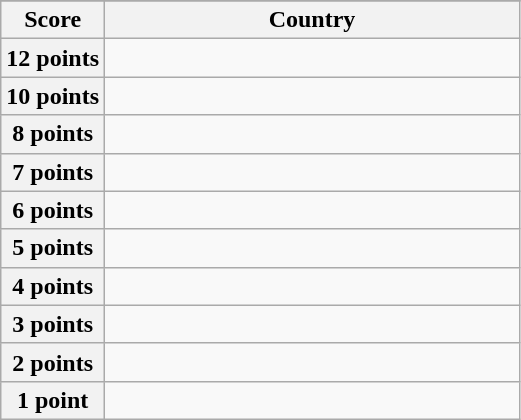<table class="wikitable">
<tr>
</tr>
<tr>
<th scope="col" width="20%">Score</th>
<th scope="col">Country</th>
</tr>
<tr>
<th scope="row">12 points</th>
<td></td>
</tr>
<tr>
<th scope="row">10 points</th>
<td></td>
</tr>
<tr>
<th scope="row">8 points</th>
<td></td>
</tr>
<tr>
<th scope="row">7 points</th>
<td></td>
</tr>
<tr>
<th scope="row">6 points</th>
<td></td>
</tr>
<tr>
<th scope="row">5 points</th>
<td></td>
</tr>
<tr>
<th scope="row">4 points</th>
<td></td>
</tr>
<tr>
<th scope="row">3 points</th>
<td></td>
</tr>
<tr>
<th scope="row">2 points</th>
<td></td>
</tr>
<tr>
<th scope="row">1 point</th>
<td></td>
</tr>
</table>
